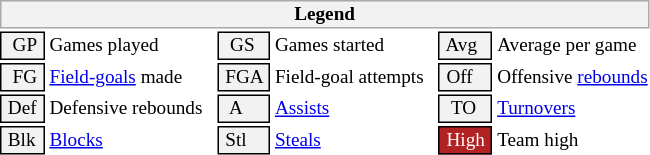<table class="toccolours" style="font-size: 80%; white-space: nowrap;">
<tr>
<th colspan="6" style="background-color: #F2F2F2; border: 1px solid #AAAAAA;">Legend</th>
</tr>
<tr>
<td style="background-color: #F2F2F2; border: 1px solid black;">  GP </td>
<td>Games played</td>
<td style="background-color: #F2F2F2; border: 1px solid black">  GS </td>
<td>Games started</td>
<td style="background-color: #F2F2F2; border: 1px solid black"> Avg </td>
<td>Average per game</td>
</tr>
<tr>
<td style="background-color: #F2F2F2; border: 1px solid black">  FG </td>
<td style="padding-right: 8px"><a href='#'>Field-goals</a> made</td>
<td style="background-color: #F2F2F2; border: 1px solid black"> FGA </td>
<td style="padding-right: 8px">Field-goal attempts</td>
<td style="background-color: #F2F2F2; border: 1px solid black;"> Off </td>
<td>Offensive <a href='#'>rebounds</a></td>
</tr>
<tr>
<td style="background-color: #F2F2F2; border: 1px solid black;"> Def </td>
<td style="padding-right: 8px">Defensive rebounds</td>
<td style="background-color: #F2F2F2; border: 1px solid black">  A </td>
<td style="padding-right: 8px"><a href='#'>Assists</a></td>
<td style="background-color: #F2F2F2; border: 1px solid black">  TO</td>
<td><a href='#'>Turnovers</a></td>
</tr>
<tr>
<td style="background-color: #F2F2F2; border: 1px solid black;"> Blk </td>
<td><a href='#'>Blocks</a></td>
<td style="background-color: #F2F2F2; border: 1px solid black"> Stl </td>
<td><a href='#'>Steals</a></td>
<td style="background:#B22222; color:#ffffff; border: 1px solid black"> High </td>
<td>Team high</td>
</tr>
<tr>
</tr>
</table>
